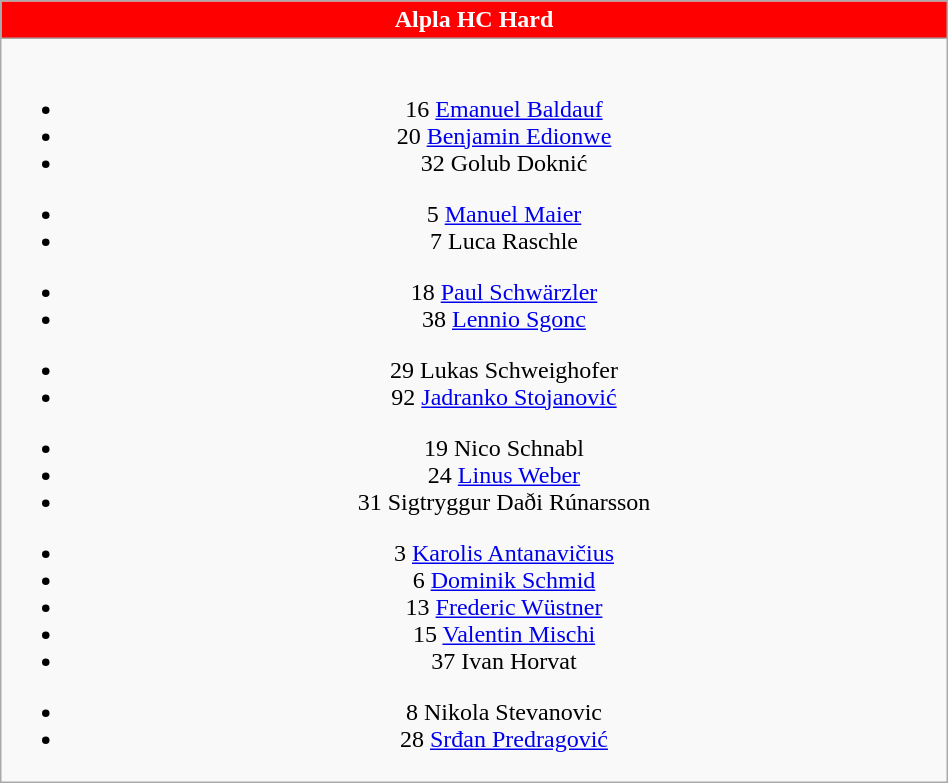<table class="wikitable" style="font-size:100%; text-align:center;" width=50%>
<tr>
<th colspan=5 style="background-color:#FF0000;color:white;text-align:center;">Alpla HC Hard</th>
</tr>
<tr>
<td><br>
<ul><li>16  <a href='#'>Emanuel Baldauf</a></li><li>20  <a href='#'>Benjamin Edionwe</a></li><li>32  Golub Doknić</li></ul><ul><li>5  <a href='#'>Manuel Maier</a></li><li>7  Luca Raschle</li></ul><ul><li>18  <a href='#'>Paul Schwärzler</a></li><li>38  <a href='#'>Lennio Sgonc</a></li></ul><ul><li>29  Lukas Schweighofer</li><li>92  <a href='#'>Jadranko Stojanović</a></li></ul><ul><li>19  Nico Schnabl</li><li>24  <a href='#'>Linus Weber</a></li><li>31  Sigtryggur Daði Rúnarsson</li></ul><ul><li>3  <a href='#'>Karolis Antanavičius</a></li><li>6  <a href='#'>Dominik Schmid</a></li><li>13  <a href='#'>Frederic Wüstner</a></li><li>15  <a href='#'>Valentin Mischi</a></li><li>37  Ivan Horvat</li></ul><ul><li>8  Nikola Stevanovic</li><li>28  <a href='#'>Srđan Predragović</a></li></ul></td>
</tr>
</table>
